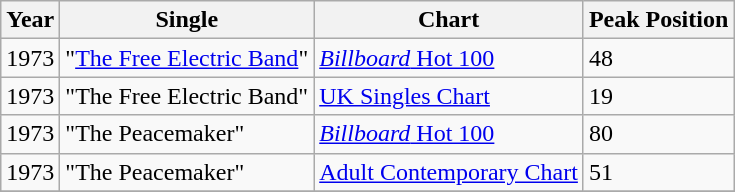<table class="wikitable">
<tr>
<th align="left">Year</th>
<th align="left">Single</th>
<th align="left">Chart</th>
<th align="left">Peak Position</th>
</tr>
<tr>
<td align="left">1973</td>
<td align="left">"<a href='#'>The Free Electric Band</a>"</td>
<td align="left"><a href='#'><em>Billboard</em> Hot 100</a></td>
<td align="left">48</td>
</tr>
<tr>
<td align="left">1973</td>
<td align="left">"The Free Electric Band"</td>
<td align="left"><a href='#'>UK Singles Chart</a></td>
<td align="left">19</td>
</tr>
<tr>
<td align="left">1973</td>
<td align="left">"The Peacemaker"</td>
<td align="left"><a href='#'><em>Billboard</em> Hot 100</a></td>
<td align="left">80</td>
</tr>
<tr>
<td align="left">1973</td>
<td align="left">"The Peacemaker"</td>
<td align="left"><a href='#'>Adult Contemporary Chart</a></td>
<td align="left">51</td>
</tr>
<tr>
</tr>
</table>
